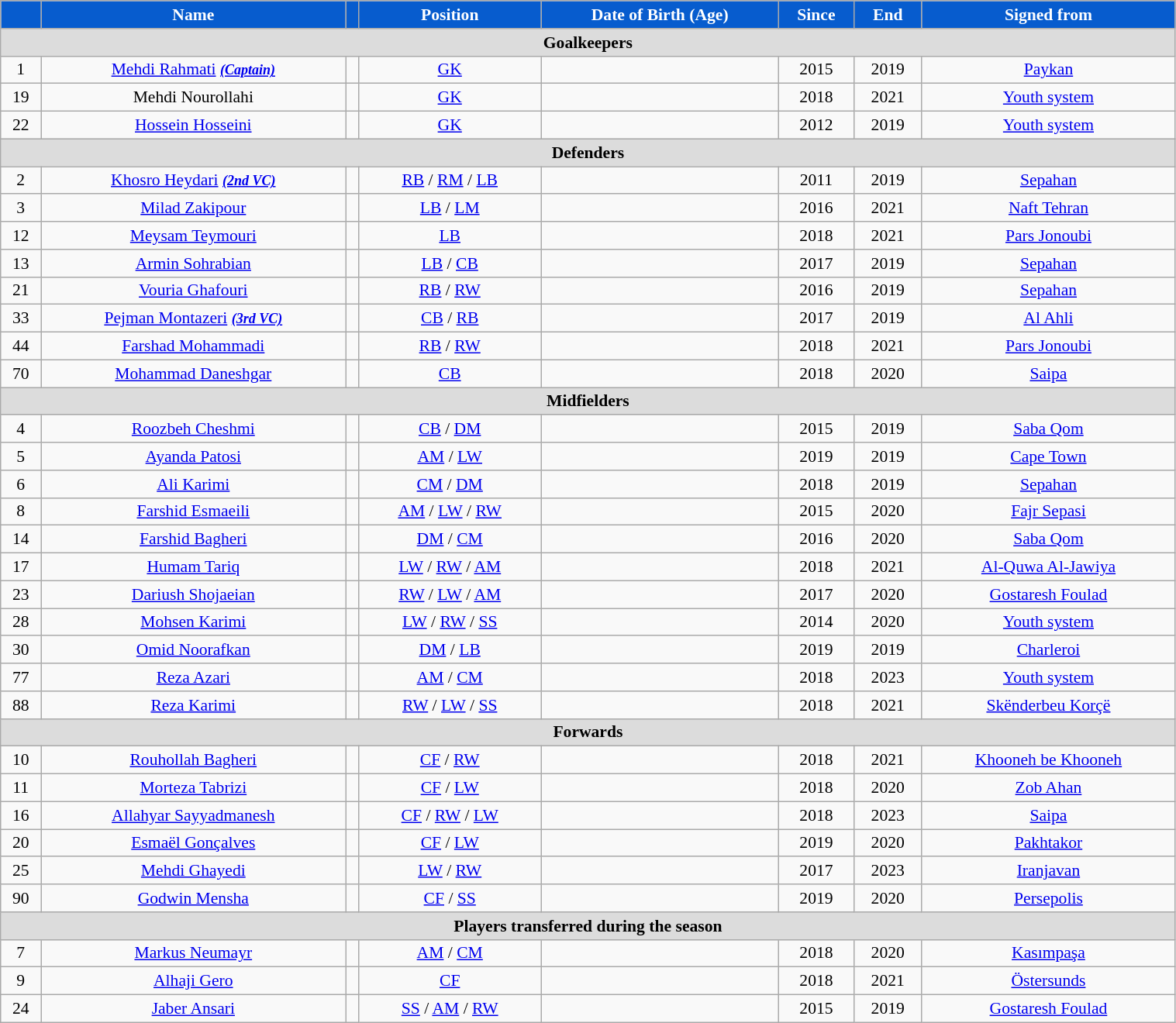<table class="wikitable" style="text-align:center; font-size:90%; width:80%;">
<tr>
<th style="background:#075CCE; color:white; text-align:center;"></th>
<th style="background:#075CCE; color:white; text-align:center;">Name</th>
<th style="background:#075CCE; color:white; text-align:center;"></th>
<th style="background:#075CCE; color:white; text-align:center;">Position</th>
<th style="background:#075CCE; color:white; text-align:center;">Date of Birth (Age)</th>
<th style="background:#075CCE; color:white; text-align:center;">Since</th>
<th style="background:#075CCE; color:white; text-align:center;">End</th>
<th style="background:#075CCE; color:white; text-align:center;">Signed from</th>
</tr>
<tr>
<th colspan=10 style="background: #DCDCDC" align=right>Goalkeepers</th>
</tr>
<tr>
<td>1</td>
<td><a href='#'>Mehdi Rahmati</a> <small><strong><em><a href='#'>(Captain)</a></em></strong></small></td>
<td></td>
<td><a href='#'>GK</a></td>
<td></td>
<td>2015</td>
<td>2019</td>
<td> <a href='#'>Paykan</a></td>
</tr>
<tr>
<td>19</td>
<td>Mehdi Nourollahi</td>
<td></td>
<td><a href='#'>GK</a></td>
<td></td>
<td>2018</td>
<td>2021</td>
<td><a href='#'>Youth system</a></td>
</tr>
<tr>
<td>22</td>
<td><a href='#'>Hossein Hosseini</a></td>
<td></td>
<td><a href='#'>GK</a></td>
<td></td>
<td>2012</td>
<td>2019</td>
<td><a href='#'>Youth system</a></td>
</tr>
<tr>
<th colspan=11 style="background: #DCDCDC" align=right>Defenders</th>
</tr>
<tr>
<td>2</td>
<td><a href='#'>Khosro Heydari</a> <small><strong><em><a href='#'>(2nd VC)</a></em></strong></small></td>
<td></td>
<td><a href='#'>RB</a> / <a href='#'>RM</a> / <a href='#'>LB</a></td>
<td></td>
<td>2011</td>
<td>2019</td>
<td> <a href='#'>Sepahan</a></td>
</tr>
<tr>
<td>3</td>
<td><a href='#'>Milad Zakipour</a></td>
<td></td>
<td><a href='#'>LB</a> / <a href='#'>LM</a></td>
<td></td>
<td>2016</td>
<td>2021</td>
<td> <a href='#'>Naft Tehran</a></td>
</tr>
<tr>
<td>12</td>
<td><a href='#'>Meysam Teymouri</a></td>
<td></td>
<td><a href='#'>LB</a></td>
<td></td>
<td>2018</td>
<td>2021</td>
<td> <a href='#'>Pars Jonoubi</a></td>
</tr>
<tr>
<td>13</td>
<td><a href='#'>Armin Sohrabian</a></td>
<td></td>
<td><a href='#'>LB</a> / <a href='#'>CB</a></td>
<td></td>
<td>2017</td>
<td>2019</td>
<td> <a href='#'>Sepahan</a></td>
</tr>
<tr>
<td>21</td>
<td><a href='#'>Vouria Ghafouri</a></td>
<td></td>
<td><a href='#'>RB</a> / <a href='#'>RW</a></td>
<td></td>
<td>2016</td>
<td>2019</td>
<td> <a href='#'>Sepahan</a></td>
</tr>
<tr>
<td>33</td>
<td><a href='#'>Pejman Montazeri</a> <small><strong><em><a href='#'>(3rd VC)</a></em></strong></small></td>
<td></td>
<td><a href='#'>CB</a> / <a href='#'>RB</a></td>
<td></td>
<td>2017</td>
<td>2019</td>
<td> <a href='#'>Al Ahli</a></td>
</tr>
<tr>
<td>44</td>
<td><a href='#'>Farshad Mohammadi</a></td>
<td></td>
<td><a href='#'>RB</a> / <a href='#'>RW</a></td>
<td></td>
<td>2018</td>
<td>2021</td>
<td> <a href='#'>Pars Jonoubi</a></td>
</tr>
<tr>
<td>70</td>
<td><a href='#'>Mohammad Daneshgar</a></td>
<td></td>
<td><a href='#'>CB</a></td>
<td></td>
<td>2018</td>
<td>2020</td>
<td> <a href='#'>Saipa</a></td>
</tr>
<tr>
<th colspan=11 style="background: #DCDCDC" align=right>Midfielders</th>
</tr>
<tr>
<td>4</td>
<td><a href='#'>Roozbeh Cheshmi</a></td>
<td></td>
<td><a href='#'>CB</a> / <a href='#'>DM</a></td>
<td></td>
<td>2015</td>
<td>2019</td>
<td> <a href='#'>Saba Qom</a></td>
</tr>
<tr>
<td>5</td>
<td><a href='#'>Ayanda Patosi</a></td>
<td></td>
<td><a href='#'>AM</a> /  <a href='#'>LW</a></td>
<td></td>
<td>2019</td>
<td>2019</td>
<td> <a href='#'>Cape Town</a></td>
</tr>
<tr>
<td>6</td>
<td><a href='#'>Ali Karimi</a></td>
<td></td>
<td><a href='#'>CM</a> / <a href='#'>DM</a></td>
<td></td>
<td>2018</td>
<td>2019</td>
<td> <a href='#'>Sepahan</a></td>
</tr>
<tr>
<td>8</td>
<td><a href='#'>Farshid Esmaeili</a></td>
<td></td>
<td><a href='#'>AM</a> / <a href='#'>LW</a> / <a href='#'>RW</a></td>
<td></td>
<td>2015</td>
<td>2020</td>
<td> <a href='#'>Fajr Sepasi</a></td>
</tr>
<tr>
<td>14</td>
<td><a href='#'>Farshid Bagheri</a></td>
<td></td>
<td><a href='#'>DM</a> / <a href='#'>CM</a></td>
<td></td>
<td>2016</td>
<td>2020</td>
<td> <a href='#'>Saba Qom</a></td>
</tr>
<tr>
<td>17</td>
<td><a href='#'>Humam Tariq</a></td>
<td></td>
<td><a href='#'>LW</a> / <a href='#'>RW</a> / <a href='#'>AM</a></td>
<td></td>
<td>2018</td>
<td>2021</td>
<td> <a href='#'>Al-Quwa Al-Jawiya</a></td>
</tr>
<tr>
<td>23</td>
<td><a href='#'>Dariush Shojaeian</a></td>
<td></td>
<td><a href='#'>RW</a> / <a href='#'>LW</a> / <a href='#'>AM</a></td>
<td></td>
<td>2017</td>
<td>2020</td>
<td> <a href='#'>Gostaresh Foulad</a></td>
</tr>
<tr>
<td>28</td>
<td><a href='#'>Mohsen Karimi</a></td>
<td></td>
<td><a href='#'>LW</a> / <a href='#'>RW</a> / <a href='#'>SS</a></td>
<td></td>
<td>2014</td>
<td>2020</td>
<td><a href='#'>Youth system</a></td>
</tr>
<tr>
<td>30</td>
<td><a href='#'>Omid Noorafkan</a></td>
<td></td>
<td><a href='#'>DM</a> / <a href='#'>LB</a></td>
<td></td>
<td>2019</td>
<td>2019</td>
<td> <a href='#'>Charleroi</a></td>
</tr>
<tr>
<td>77</td>
<td><a href='#'>Reza Azari</a></td>
<td></td>
<td><a href='#'>AM</a> /  <a href='#'>CM</a></td>
<td></td>
<td>2018</td>
<td>2023</td>
<td><a href='#'>Youth system</a></td>
</tr>
<tr>
<td>88</td>
<td><a href='#'>Reza Karimi</a></td>
<td></td>
<td><a href='#'>RW</a> / <a href='#'>LW</a> / <a href='#'>SS</a></td>
<td></td>
<td>2018</td>
<td>2021</td>
<td> <a href='#'>Skënderbeu Korçë</a></td>
</tr>
<tr>
<th colspan=11 style="background: #DCDCDC" align=right>Forwards</th>
</tr>
<tr>
<td>10</td>
<td><a href='#'>Rouhollah Bagheri</a></td>
<td></td>
<td><a href='#'>CF</a> / <a href='#'>RW</a></td>
<td></td>
<td>2018</td>
<td>2021</td>
<td> <a href='#'>Khooneh be Khooneh</a></td>
</tr>
<tr>
<td>11</td>
<td><a href='#'>Morteza Tabrizi</a></td>
<td></td>
<td><a href='#'>CF</a> / <a href='#'>LW</a></td>
<td></td>
<td>2018</td>
<td>2020</td>
<td> <a href='#'>Zob Ahan</a></td>
</tr>
<tr>
<td>16</td>
<td><a href='#'>Allahyar Sayyadmanesh</a></td>
<td></td>
<td><a href='#'>CF</a> / <a href='#'>RW</a> / <a href='#'>LW</a></td>
<td></td>
<td>2018</td>
<td>2023</td>
<td> <a href='#'>Saipa</a></td>
</tr>
<tr>
<td>20</td>
<td><a href='#'>Esmaël Gonçalves</a></td>
<td></td>
<td><a href='#'>CF</a> / <a href='#'>LW</a></td>
<td></td>
<td>2019</td>
<td>2020</td>
<td> <a href='#'>Pakhtakor</a></td>
</tr>
<tr>
<td>25</td>
<td><a href='#'>Mehdi Ghayedi</a></td>
<td></td>
<td><a href='#'>LW</a> / <a href='#'>RW</a></td>
<td></td>
<td>2017</td>
<td>2023</td>
<td> <a href='#'>Iranjavan</a></td>
</tr>
<tr>
<td>90</td>
<td><a href='#'>Godwin Mensha</a></td>
<td></td>
<td><a href='#'>CF</a> / <a href='#'>SS</a></td>
<td></td>
<td>2019</td>
<td>2020</td>
<td> <a href='#'>Persepolis</a></td>
</tr>
<tr>
<th colspan=10 style="background:#dcdcdc; text-align:center;">Players transferred during the season</th>
</tr>
<tr>
<td>7</td>
<td><a href='#'>Markus Neumayr</a></td>
<td></td>
<td><a href='#'>AM</a> / <a href='#'>CM</a></td>
<td></td>
<td>2018</td>
<td>2020</td>
<td> <a href='#'>Kasımpaşa</a></td>
</tr>
<tr>
<td>9</td>
<td><a href='#'>Alhaji Gero</a></td>
<td></td>
<td><a href='#'>CF</a></td>
<td></td>
<td>2018</td>
<td>2021</td>
<td> <a href='#'>Östersunds</a></td>
</tr>
<tr>
<td>24</td>
<td><a href='#'>Jaber Ansari</a></td>
<td></td>
<td><a href='#'>SS</a> / <a href='#'>AM</a> / <a href='#'>RW</a></td>
<td></td>
<td>2015</td>
<td>2019</td>
<td> <a href='#'>Gostaresh Foulad</a></td>
</tr>
</table>
